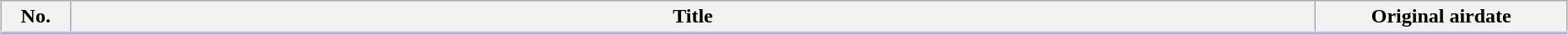<table class="wikitable" style="width:98%; margin:auto; background:#FFF;">
<tr style="border-bottom: 3px solid #CCF">
<th style="width:3em;">No.</th>
<th>Title</th>
<th style="width:12em;">Original airdate</th>
</tr>
<tr>
</tr>
</table>
